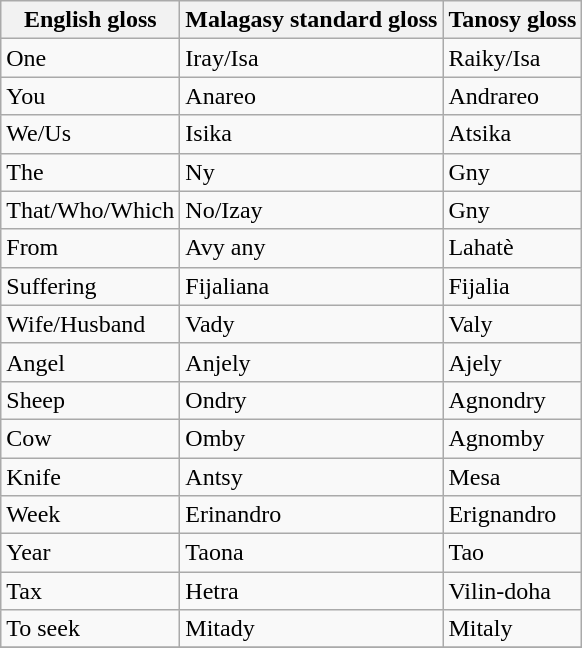<table class="wikitable sortable">
<tr>
<th>English gloss</th>
<th>Malagasy standard gloss</th>
<th>Tanosy gloss</th>
</tr>
<tr>
<td>One</td>
<td>Iray/Isa</td>
<td>Raiky/Isa</td>
</tr>
<tr>
<td>You</td>
<td>Anareo</td>
<td>Andrareo</td>
</tr>
<tr>
<td>We/Us</td>
<td>Isika</td>
<td>Atsika</td>
</tr>
<tr>
<td>The</td>
<td>Ny</td>
<td>Gny</td>
</tr>
<tr>
<td>That/Who/Which</td>
<td>No/Izay</td>
<td>Gny</td>
</tr>
<tr>
<td>From</td>
<td>Avy any</td>
<td>Lahatè</td>
</tr>
<tr>
<td>Suffering</td>
<td>Fijaliana</td>
<td>Fijalia</td>
</tr>
<tr>
<td>Wife/Husband</td>
<td>Vady</td>
<td>Valy</td>
</tr>
<tr>
<td>Angel</td>
<td>Anjely</td>
<td>Ajely</td>
</tr>
<tr>
<td>Sheep</td>
<td>Ondry</td>
<td>Agnondry</td>
</tr>
<tr>
<td>Cow</td>
<td>Omby</td>
<td>Agnomby</td>
</tr>
<tr>
<td>Knife</td>
<td>Antsy</td>
<td>Mesa</td>
</tr>
<tr>
<td>Week</td>
<td>Erinandro</td>
<td>Erignandro</td>
</tr>
<tr>
<td>Year</td>
<td>Taona</td>
<td>Tao</td>
</tr>
<tr>
<td>Tax</td>
<td>Hetra</td>
<td>Vilin-doha</td>
</tr>
<tr>
<td>To seek</td>
<td>Mitady</td>
<td>Mitaly</td>
</tr>
<tr>
</tr>
</table>
